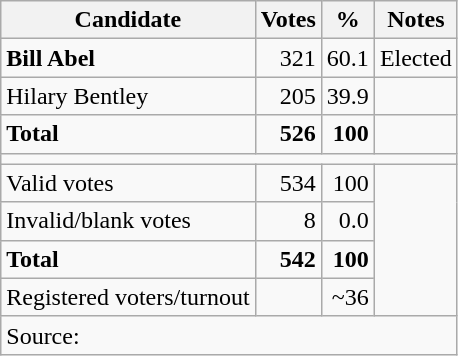<table class=wikitable style=text-align:right>
<tr>
<th>Candidate</th>
<th>Votes</th>
<th>%</th>
<th>Notes</th>
</tr>
<tr>
<td align=left><strong>Bill Abel</strong></td>
<td>321</td>
<td>60.1</td>
<td>Elected</td>
</tr>
<tr>
<td align=left>Hilary Bentley</td>
<td>205</td>
<td>39.9</td>
<td></td>
</tr>
<tr>
<td align=left><strong>Total</strong></td>
<td><strong>526</strong></td>
<td><strong>100</strong></td>
<td></td>
</tr>
<tr>
<td colspan=4></td>
</tr>
<tr>
<td align=left>Valid votes</td>
<td>534</td>
<td>100</td>
<td rowspan=4></td>
</tr>
<tr>
<td align=left>Invalid/blank votes</td>
<td>8</td>
<td>0.0</td>
</tr>
<tr>
<td align=left><strong>Total</strong></td>
<td><strong>542</strong></td>
<td><strong>100</strong></td>
</tr>
<tr>
<td align=left>Registered voters/turnout</td>
<td></td>
<td>~36</td>
</tr>
<tr>
<td align=left colspan=4>Source: </td>
</tr>
</table>
